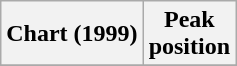<table class="wikitable plainrowheaders">
<tr>
<th>Chart (1999)</th>
<th>Peak<br>position</th>
</tr>
<tr>
</tr>
</table>
